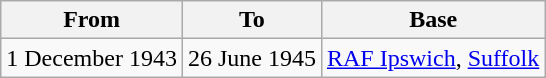<table class="wikitable">
<tr>
<th>From</th>
<th>To</th>
<th>Base</th>
</tr>
<tr>
<td>1 December 1943</td>
<td>26 June 1945</td>
<td><a href='#'>RAF Ipswich</a>, <a href='#'>Suffolk</a></td>
</tr>
</table>
